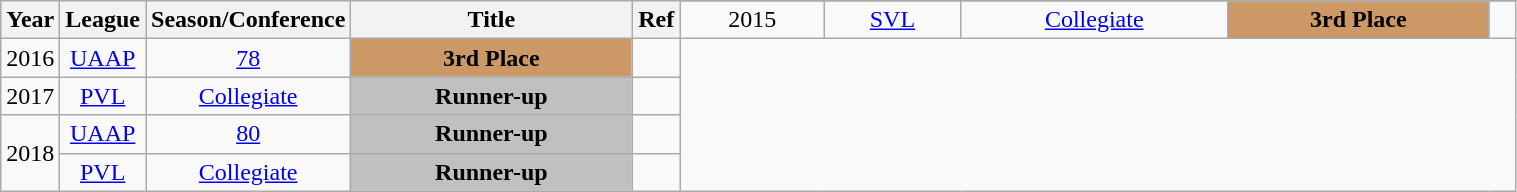<table class="wikitable sortable" style="text-align:center" width="80%">
<tr>
<th style="width:5px;" rowspan="2">Year</th>
<th style="width:25px;" rowspan="2">League</th>
<th style="width:100px;" rowspan="2">Season/Conference</th>
<th style="width:180px;" rowspan="2">Title</th>
<th style="width:25px;" rowspan="2">Ref</th>
</tr>
<tr>
<td>2015</td>
<td><a href='#'>SVL</a></td>
<td><a href='#'>Collegiate</a></td>
<td style="background:#c96;"><strong>3rd Place</strong></td>
<td></td>
</tr>
<tr>
<td>2016</td>
<td><a href='#'>UAAP</a></td>
<td><a href='#'>78</a></td>
<td style="background:#c96;"><strong>3rd Place</strong></td>
<td></td>
</tr>
<tr>
<td>2017</td>
<td><a href='#'>PVL</a></td>
<td><a href='#'>Collegiate</a></td>
<td style="background:silver;"><strong>Runner-up</strong></td>
<td></td>
</tr>
<tr>
<td rowspan=2>2018</td>
<td><a href='#'>UAAP</a></td>
<td><a href='#'>80</a></td>
<td style="background:silver;"><strong>Runner-up</strong></td>
<td></td>
</tr>
<tr align=center>
<td><a href='#'>PVL</a></td>
<td><a href='#'>Collegiate</a></td>
<td style="background:silver;"><strong>Runner-up</strong></td>
<td></td>
</tr>
</table>
